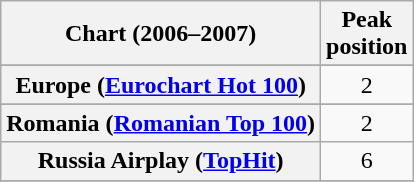<table class="wikitable sortable plainrowheaders" style="text-align:center">
<tr>
<th>Chart (2006–2007)</th>
<th>Peak<br>position</th>
</tr>
<tr>
</tr>
<tr>
</tr>
<tr>
</tr>
<tr>
</tr>
<tr>
</tr>
<tr>
</tr>
<tr>
</tr>
<tr>
</tr>
<tr>
<th scope="row">Europe (<a href='#'>Eurochart Hot 100</a>)</th>
<td>2</td>
</tr>
<tr>
</tr>
<tr>
</tr>
<tr>
</tr>
<tr>
</tr>
<tr>
</tr>
<tr>
</tr>
<tr>
</tr>
<tr>
</tr>
<tr>
</tr>
<tr>
</tr>
<tr>
</tr>
<tr>
<th scope="row">Romania (<a href='#'>Romanian Top 100</a>)</th>
<td>2</td>
</tr>
<tr>
<th scope="row">Russia Airplay (<a href='#'>TopHit</a>)</th>
<td>6</td>
</tr>
<tr>
</tr>
<tr>
</tr>
<tr>
</tr>
<tr>
</tr>
<tr>
</tr>
<tr>
</tr>
<tr>
</tr>
<tr>
</tr>
<tr>
</tr>
</table>
